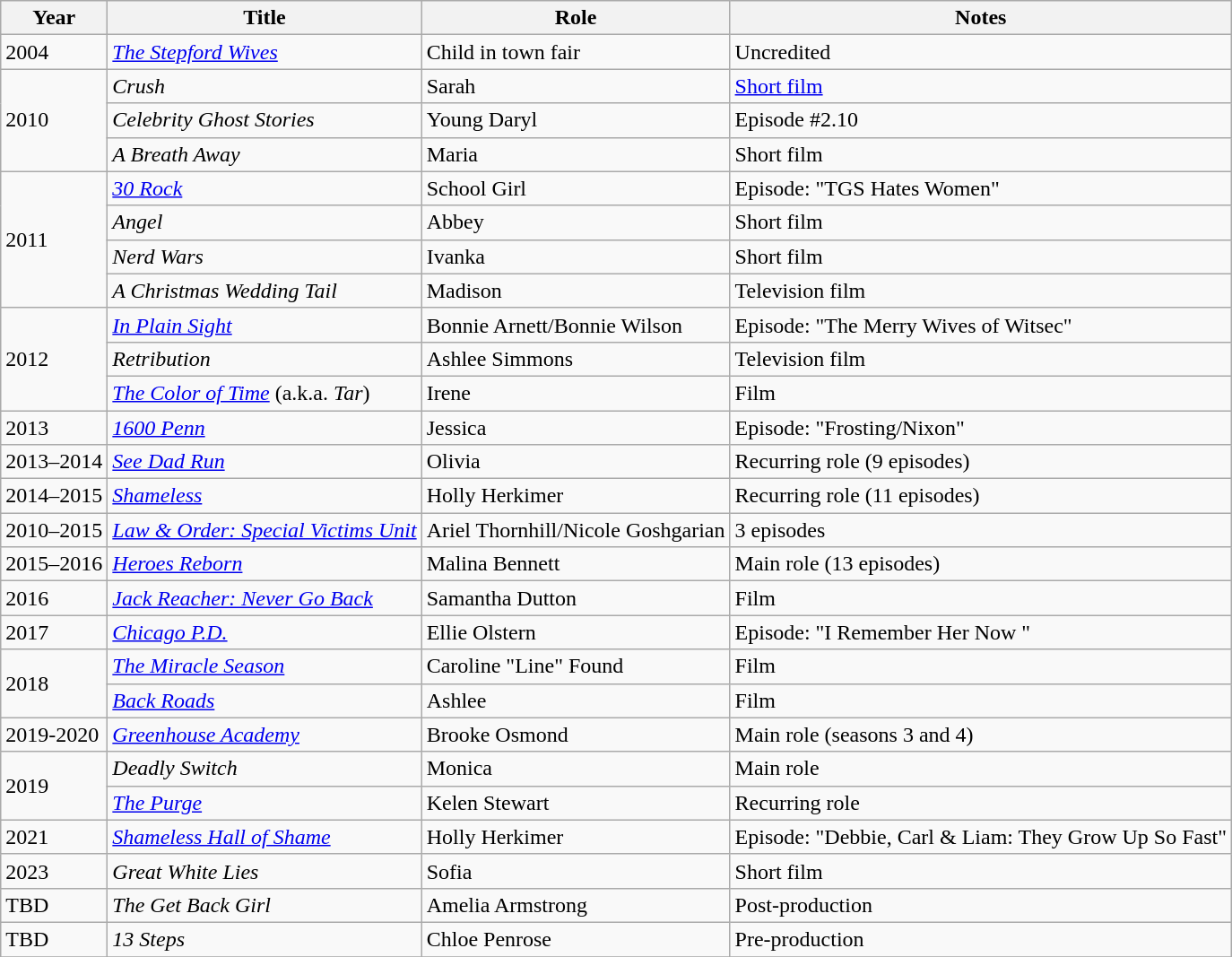<table class="wikitable">
<tr>
<th>Year</th>
<th>Title</th>
<th>Role</th>
<th>Notes</th>
</tr>
<tr>
<td>2004</td>
<td><em><a href='#'>The Stepford Wives</a></em></td>
<td>Child in town fair</td>
<td>Uncredited</td>
</tr>
<tr>
<td rowspan="3">2010</td>
<td><em>Crush</em></td>
<td>Sarah</td>
<td><a href='#'>Short film</a></td>
</tr>
<tr>
<td><em>Celebrity Ghost Stories</em></td>
<td>Young Daryl</td>
<td>Episode #2.10</td>
</tr>
<tr>
<td><em>A Breath Away</em></td>
<td>Maria</td>
<td>Short film</td>
</tr>
<tr>
<td rowspan="4">2011</td>
<td><em><a href='#'>30 Rock</a></em></td>
<td>School Girl</td>
<td>Episode: "TGS Hates Women"</td>
</tr>
<tr>
<td><em>Angel</em></td>
<td>Abbey</td>
<td>Short film</td>
</tr>
<tr>
<td><em>Nerd Wars</em></td>
<td>Ivanka</td>
<td>Short film</td>
</tr>
<tr>
<td><em>A Christmas Wedding Tail</em></td>
<td>Madison</td>
<td>Television film</td>
</tr>
<tr>
<td rowspan="3">2012</td>
<td><em><a href='#'>In Plain Sight</a></em></td>
<td>Bonnie Arnett/Bonnie Wilson</td>
<td>Episode: "The Merry Wives of Witsec"</td>
</tr>
<tr>
<td><em>Retribution</em></td>
<td>Ashlee Simmons</td>
<td>Television film</td>
</tr>
<tr>
<td><em><a href='#'>The Color of Time</a></em> (a.k.a. <em>Tar</em>)</td>
<td>Irene</td>
<td>Film</td>
</tr>
<tr>
<td>2013</td>
<td><em><a href='#'>1600 Penn</a></em></td>
<td>Jessica</td>
<td>Episode: "Frosting/Nixon"</td>
</tr>
<tr>
<td>2013–2014</td>
<td><em><a href='#'>See Dad Run</a></em></td>
<td>Olivia</td>
<td>Recurring role (9 episodes)</td>
</tr>
<tr>
<td>2014–2015</td>
<td><em><a href='#'>Shameless</a></em></td>
<td>Holly Herkimer</td>
<td>Recurring role (11 episodes)</td>
</tr>
<tr>
<td>2010–2015</td>
<td><em><a href='#'>Law & Order: Special Victims Unit</a></em></td>
<td>Ariel Thornhill/Nicole Goshgarian</td>
<td>3 episodes</td>
</tr>
<tr>
<td>2015–2016</td>
<td><em><a href='#'>Heroes Reborn</a></em></td>
<td>Malina Bennett</td>
<td>Main role (13 episodes)</td>
</tr>
<tr>
<td>2016</td>
<td><em><a href='#'>Jack Reacher: Never Go Back</a></em></td>
<td>Samantha Dutton</td>
<td>Film</td>
</tr>
<tr>
<td>2017</td>
<td><em><a href='#'>Chicago P.D.</a></em></td>
<td>Ellie Olstern</td>
<td>Episode: "I Remember Her Now "</td>
</tr>
<tr>
<td rowspan="2">2018</td>
<td><em><a href='#'>The Miracle Season</a></em></td>
<td>Caroline "Line" Found</td>
<td>Film</td>
</tr>
<tr>
<td><em><a href='#'>Back Roads</a></em></td>
<td>Ashlee</td>
<td>Film</td>
</tr>
<tr>
<td>2019-2020</td>
<td><em><a href='#'>Greenhouse Academy</a></em></td>
<td>Brooke Osmond</td>
<td>Main role (seasons 3 and 4)</td>
</tr>
<tr>
<td rowspan="2">2019</td>
<td><em>Deadly Switch</em></td>
<td>Monica</td>
<td>Main role</td>
</tr>
<tr>
<td><a href='#'><em>The Purge</em></a></td>
<td>Kelen Stewart</td>
<td>Recurring role</td>
</tr>
<tr>
<td>2021</td>
<td><em><a href='#'>Shameless Hall of Shame</a></em></td>
<td>Holly Herkimer</td>
<td>Episode: "Debbie, Carl & Liam: They Grow Up So Fast"</td>
</tr>
<tr>
<td>2023</td>
<td><em>Great White Lies</em></td>
<td>Sofia</td>
<td>Short film</td>
</tr>
<tr>
<td>TBD</td>
<td><em>The Get Back Girl</em></td>
<td>Amelia Armstrong</td>
<td>Post-production</td>
</tr>
<tr>
<td>TBD</td>
<td><em>13 Steps</em></td>
<td>Chloe Penrose</td>
<td>Pre-production</td>
</tr>
<tr>
</tr>
</table>
